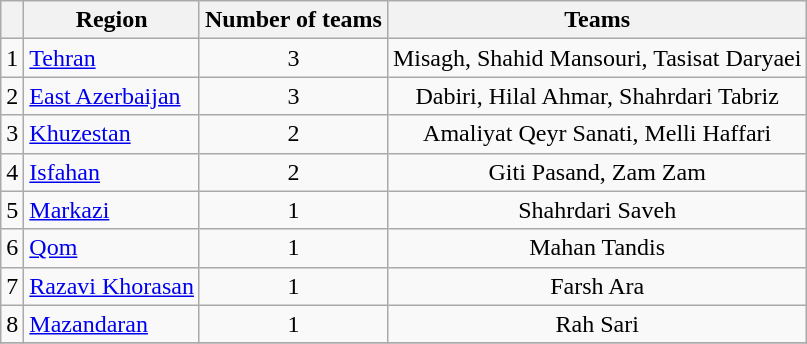<table class="wikitable">
<tr>
<th></th>
<th>Region</th>
<th>Number of teams</th>
<th>Teams</th>
</tr>
<tr>
<td>1</td>
<td><a href='#'>Tehran</a></td>
<td align=center>3</td>
<td align=center>Misagh, Shahid Mansouri, Tasisat Daryaei</td>
</tr>
<tr>
<td>2</td>
<td><a href='#'>East Azerbaijan</a></td>
<td align=center>3</td>
<td align=center>Dabiri, Hilal Ahmar, Shahrdari Tabriz</td>
</tr>
<tr>
<td>3</td>
<td><a href='#'>Khuzestan</a></td>
<td align=center>2</td>
<td align=center>Amaliyat Qeyr Sanati, Melli Haffari</td>
</tr>
<tr>
<td>4</td>
<td><a href='#'>Isfahan</a></td>
<td align=center>2</td>
<td align=center>Giti Pasand, Zam Zam</td>
</tr>
<tr>
<td>5</td>
<td><a href='#'>Markazi</a></td>
<td align=center>1</td>
<td align=center>Shahrdari Saveh</td>
</tr>
<tr>
<td>6</td>
<td><a href='#'>Qom</a></td>
<td align=center>1</td>
<td align=center>Mahan Tandis</td>
</tr>
<tr>
<td>7</td>
<td><a href='#'>Razavi Khorasan</a></td>
<td align=center>1</td>
<td align=center>Farsh Ara</td>
</tr>
<tr>
<td>8</td>
<td><a href='#'>Mazandaran</a></td>
<td align=center>1</td>
<td align=center>Rah Sari</td>
</tr>
<tr>
</tr>
</table>
